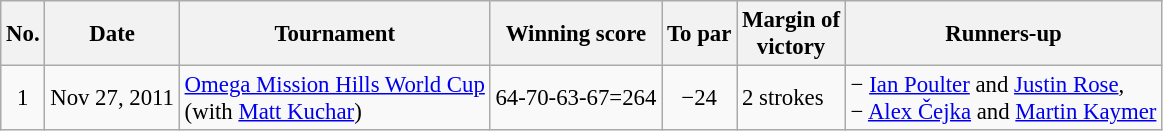<table class="wikitable" style="font-size:95%;">
<tr>
<th>No.</th>
<th>Date</th>
<th>Tournament</th>
<th>Winning score</th>
<th>To par</th>
<th>Margin of<br>victory</th>
<th>Runners-up</th>
</tr>
<tr>
<td align=center>1</td>
<td align=right>Nov 27, 2011</td>
<td><a href='#'>Omega Mission Hills World Cup</a><br>(with  <a href='#'>Matt Kuchar</a>)</td>
<td align=right>64-70-63-67=264</td>
<td align=center>−24</td>
<td>2 strokes</td>
<td> − <a href='#'>Ian Poulter</a> and <a href='#'>Justin Rose</a>,<br> − <a href='#'>Alex Čejka</a> and <a href='#'>Martin Kaymer</a></td>
</tr>
</table>
